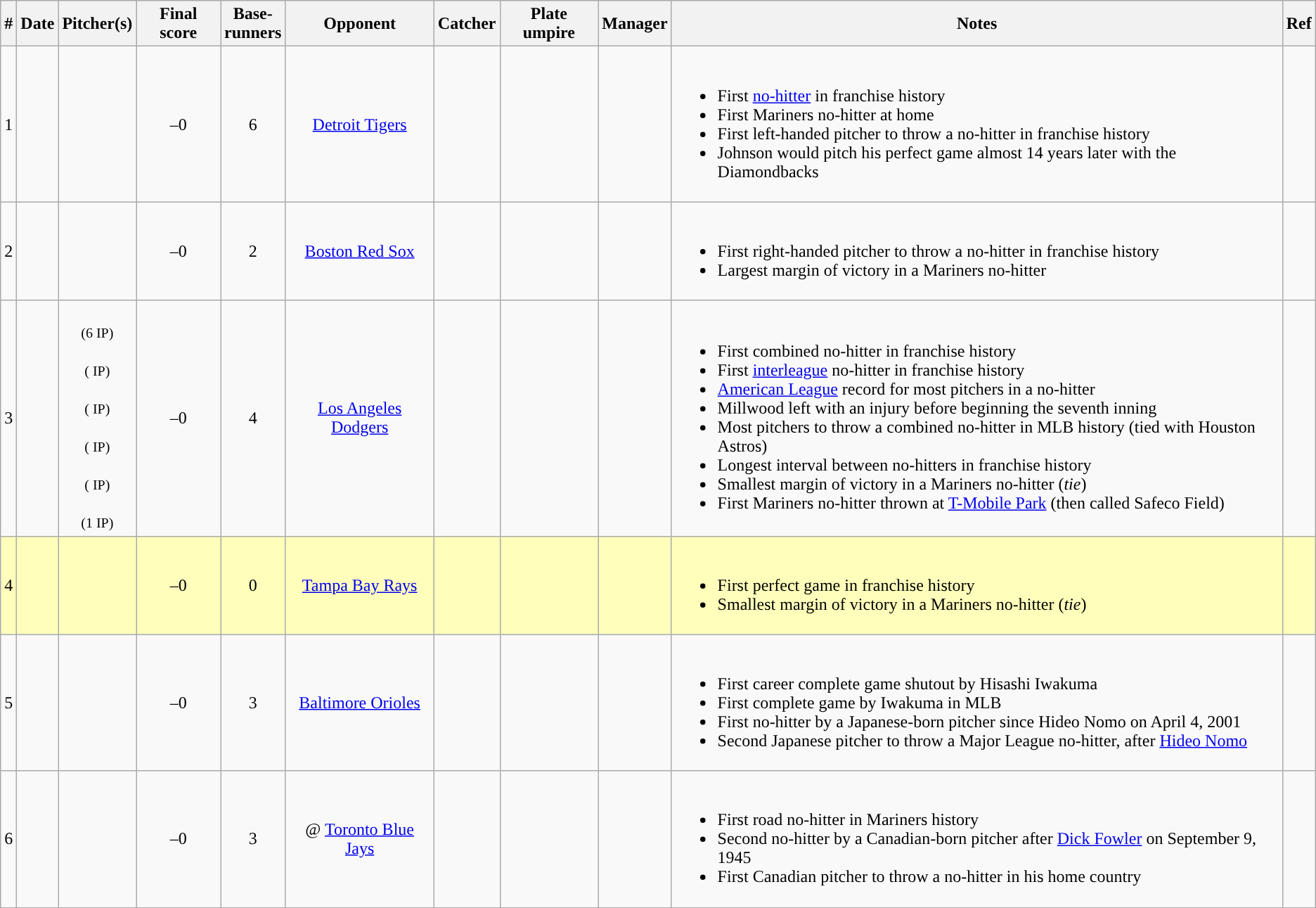<table class="wikitable sortable" style="text-align:center" border="1">
<tr>
<th>#</th>
<th>Date</th>
<th>Pitcher(s)</th>
<th>Final score</th>
<th>Base-<br>runners</th>
<th>Opponent</th>
<th>Catcher</th>
<th>Plate umpire</th>
<th>Manager</th>
<th class="unsortable">Notes</th>
<th class="unsortable">Ref</th>
</tr>
<tr>
<td>1</td>
<td></td>
<td></td>
<td>–0</td>
<td>6</td>
<td><a href='#'>Detroit Tigers</a></td>
<td></td>
<td></td>
<td></td>
<td align="left"><br><ul><li>First <a href='#'>no-hitter</a> in franchise history</li><li>First Mariners no-hitter at home</li><li>First left-handed pitcher to throw a no-hitter in franchise history</li><li>Johnson would pitch his perfect game almost 14 years later with the Diamondbacks</li></ul></td>
<td></td>
</tr>
<tr>
<td>2</td>
<td></td>
<td></td>
<td>–0</td>
<td>2</td>
<td><a href='#'>Boston Red Sox</a></td>
<td></td>
<td></td>
<td></td>
<td align="left"><br><ul><li>First right-handed pitcher to throw a no-hitter in franchise history</li><li>Largest margin of victory in a Mariners no-hitter</li></ul></td>
<td></td>
</tr>
<tr>
<td>3</td>
<td></td>
<td><br><small>(6 IP)</small><br><br><small>( IP)</small><br><br><small>( IP)</small><br><br><small>( IP)</small><br><br><small>( IP)</small><br><br><small>(1 IP)</small></td>
<td>–0</td>
<td>4</td>
<td><a href='#'>Los Angeles Dodgers</a></td>
<td></td>
<td></td>
<td></td>
<td align="left"><br><ul><li>First combined no-hitter in franchise history</li><li>First <a href='#'>interleague</a> no-hitter in franchise history</li><li><a href='#'>American League</a> record for most pitchers in a no-hitter</li><li>Millwood left with an injury before beginning the seventh inning</li><li>Most pitchers to throw a combined no-hitter in MLB history (tied with Houston Astros)</li><li>Longest interval between no-hitters in franchise history</li><li>Smallest margin of victory in a Mariners no-hitter (<em>tie</em>)</li><li>First Mariners no-hitter thrown at <a href='#'>T-Mobile Park</a> (then called Safeco Field)</li></ul></td>
<td></td>
</tr>
<tr bgcolor="#ffffbb">
<td>4</td>
<td></td>
<td></td>
<td>–0</td>
<td>0</td>
<td><a href='#'>Tampa Bay Rays</a></td>
<td></td>
<td></td>
<td></td>
<td align="left"><br><ul><li>First perfect game in franchise history</li><li>Smallest margin of victory in a Mariners no-hitter (<em>tie</em>)</li></ul></td>
<td></td>
</tr>
<tr>
<td>5</td>
<td></td>
<td></td>
<td>–0</td>
<td>3</td>
<td><a href='#'>Baltimore Orioles</a></td>
<td></td>
<td></td>
<td></td>
<td align="left"><br><ul><li>First career complete game shutout by Hisashi Iwakuma</li><li>First complete game by Iwakuma in MLB</li><li>First no-hitter by a Japanese-born pitcher since Hideo Nomo on April 4, 2001</li><li>Second Japanese pitcher to throw a Major League no-hitter, after <a href='#'>Hideo Nomo</a></li></ul></td>
<td></td>
</tr>
<tr>
<td>6</td>
<td></td>
<td></td>
<td>–0</td>
<td>3</td>
<td>@ <a href='#'>Toronto Blue Jays</a></td>
<td></td>
<td></td>
<td></td>
<td align="left"><br><ul><li>First road no-hitter in Mariners history</li><li>Second no-hitter by a Canadian-born pitcher after <a href='#'>Dick Fowler</a> on September 9, 1945</li><li>First Canadian pitcher to throw a no-hitter in his home country</li></ul></td>
<td></td>
</tr>
</table>
